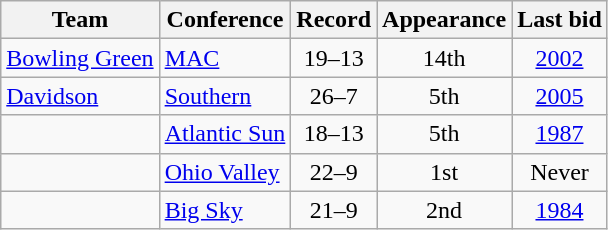<table class="wikitable sortable" style="text-align: center;">
<tr>
<th>Team</th>
<th>Conference</th>
<th>Record</th>
<th data-sort-type="number">Appearance</th>
<th>Last bid</th>
</tr>
<tr>
<td align=left><a href='#'>Bowling Green</a></td>
<td align=left><a href='#'>MAC</a></td>
<td>19–13</td>
<td>14th</td>
<td><a href='#'>2002</a></td>
</tr>
<tr>
<td align=left><a href='#'>Davidson</a></td>
<td align=left><a href='#'>Southern</a></td>
<td>26–7</td>
<td>5th</td>
<td><a href='#'>2005</a></td>
</tr>
<tr>
<td align=left></td>
<td align=left><a href='#'>Atlantic Sun</a></td>
<td>18–13</td>
<td>5th</td>
<td><a href='#'>1987</a></td>
</tr>
<tr>
<td align=left></td>
<td align=left><a href='#'>Ohio Valley</a></td>
<td>22–9</td>
<td>1st</td>
<td>Never</td>
</tr>
<tr>
<td align=left></td>
<td align=left><a href='#'>Big Sky</a></td>
<td>21–9</td>
<td>2nd</td>
<td><a href='#'>1984</a></td>
</tr>
</table>
